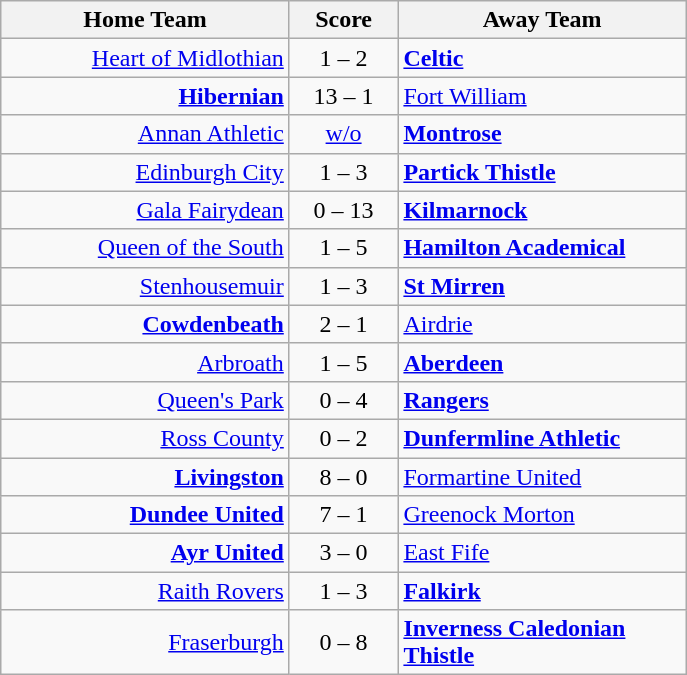<table class="wikitable" style="border-collapse: collapse;">
<tr>
<th align="right" width="185">Home Team</th>
<th align="center" width="65"> Score </th>
<th align="left" width="185">Away Team</th>
</tr>
<tr>
<td style="text-align: right;"><a href='#'>Heart of Midlothian</a></td>
<td style="text-align: center;">1 – 2</td>
<td style="text-align: left;"><strong><a href='#'>Celtic</a></strong></td>
</tr>
<tr>
<td style="text-align: right;"><strong><a href='#'>Hibernian</a></strong></td>
<td style="text-align: center;">13 – 1</td>
<td style="text-align: left;"><a href='#'>Fort William</a></td>
</tr>
<tr>
<td style="text-align: right;"><a href='#'>Annan Athletic</a></td>
<td style="text-align: center;"><a href='#'>w/o</a></td>
<td style="text-align: left;"><strong><a href='#'>Montrose</a></strong></td>
</tr>
<tr>
<td style="text-align: right;"><a href='#'>Edinburgh City</a></td>
<td style="text-align: center;">1 – 3</td>
<td style="text-align: left;"><strong><a href='#'>Partick Thistle</a></strong></td>
</tr>
<tr>
<td style="text-align: right;"><a href='#'>Gala Fairydean</a></td>
<td style="text-align: center;">0 – 13</td>
<td style="text-align: left;"><strong><a href='#'>Kilmarnock</a></strong></td>
</tr>
<tr>
<td style="text-align: right;"><a href='#'>Queen of the South</a></td>
<td style="text-align: center;">1 – 5</td>
<td style="text-align: left;"><strong><a href='#'>Hamilton Academical</a></strong></td>
</tr>
<tr>
<td style="text-align: right;"><a href='#'>Stenhousemuir</a></td>
<td style="text-align: center;">1 – 3 </td>
<td style="text-align: left;"><strong><a href='#'>St Mirren</a></strong></td>
</tr>
<tr>
<td style="text-align: right;"><strong><a href='#'>Cowdenbeath</a></strong></td>
<td style="text-align: center;">2 – 1</td>
<td style="text-align: left;"><a href='#'>Airdrie</a></td>
</tr>
<tr>
<td style="text-align: right;"><a href='#'>Arbroath</a></td>
<td style="text-align: center;">1 – 5</td>
<td style="text-align: left;"><strong><a href='#'>Aberdeen</a></strong></td>
</tr>
<tr>
<td style="text-align: right;"><a href='#'>Queen's Park</a></td>
<td style="text-align: center;">0 – 4</td>
<td style="text-align: left;"><strong><a href='#'>Rangers</a></strong></td>
</tr>
<tr>
<td style="text-align: right;"><a href='#'>Ross County</a></td>
<td style="text-align: center;">0 – 2</td>
<td style="text-align: left;"><strong><a href='#'>Dunfermline Athletic</a></strong></td>
</tr>
<tr>
<td style="text-align: right;"><strong><a href='#'>Livingston</a></strong></td>
<td style="text-align: center;">8 – 0</td>
<td style="text-align: left;"><a href='#'>Formartine United</a></td>
</tr>
<tr>
<td style="text-align: right;"><strong><a href='#'>Dundee United</a></strong></td>
<td style="text-align: center;">7 – 1</td>
<td style="text-align: left;"><a href='#'>Greenock Morton</a></td>
</tr>
<tr>
<td style="text-align: right;"><strong><a href='#'>Ayr United</a></strong></td>
<td style="text-align: center;">3 – 0</td>
<td style="text-align: left;"><a href='#'>East Fife</a></td>
</tr>
<tr>
<td style="text-align: right;"><a href='#'>Raith Rovers</a></td>
<td style="text-align: center;">1 – 3</td>
<td style="text-align: left;"><strong><a href='#'>Falkirk</a></strong></td>
</tr>
<tr>
<td style="text-align: right;"><a href='#'>Fraserburgh</a></td>
<td style="text-align: center;">0 – 8</td>
<td style="text-align: left;"><strong><a href='#'>Inverness Caledonian Thistle</a></strong></td>
</tr>
</table>
